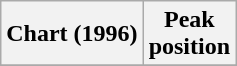<table class="wikitable sortable plainrowheaders">
<tr>
<th scope="col">Chart (1996)</th>
<th scope="col">Peak<br>position</th>
</tr>
<tr>
</tr>
</table>
